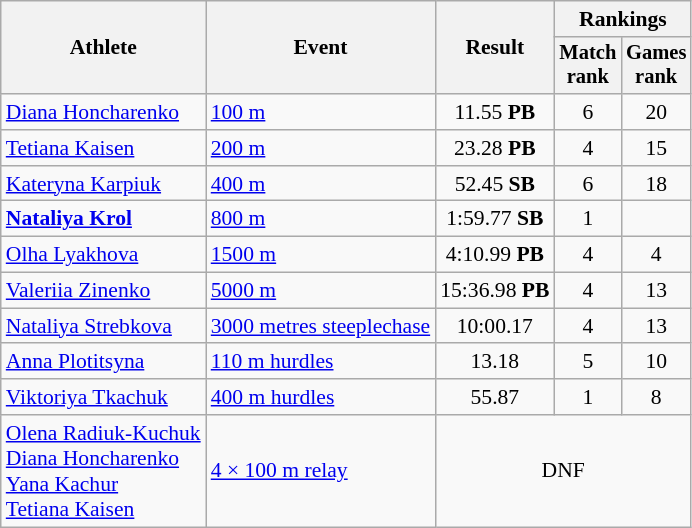<table class=wikitable style=font-size:90%;text-align:center>
<tr>
<th rowspan=2>Athlete</th>
<th rowspan=2>Event</th>
<th rowspan=2>Result</th>
<th colspan=2>Rankings</th>
</tr>
<tr style=font-size:95%>
<th>Match<br>rank</th>
<th>Games<br>rank</th>
</tr>
<tr>
<td align=left><a href='#'>Diana Honcharenko</a></td>
<td align=left><a href='#'>100 m</a></td>
<td>11.55 <strong>PB</strong></td>
<td>6</td>
<td>20</td>
</tr>
<tr>
<td align=left><a href='#'>Tetiana Kaisen</a></td>
<td align=left><a href='#'>200 m</a></td>
<td>23.28 <strong>PB</strong></td>
<td>4</td>
<td>15</td>
</tr>
<tr>
<td align=left><a href='#'>Kateryna Karpiuk</a></td>
<td align=left><a href='#'>400 m</a></td>
<td>52.45 <strong>SB</strong></td>
<td>6</td>
<td>18</td>
</tr>
<tr>
<td align=left><strong><a href='#'>Nataliya Krol</a></strong></td>
<td align=left><a href='#'>800 m</a></td>
<td>1:59.77 <strong>SB</strong></td>
<td>1</td>
<td></td>
</tr>
<tr>
<td align=left><a href='#'>Olha Lyakhova</a></td>
<td align=left><a href='#'>1500 m</a></td>
<td>4:10.99 <strong>PB</strong></td>
<td>4</td>
<td>4</td>
</tr>
<tr>
<td align=left><a href='#'>Valeriia Zinenko</a></td>
<td align=left><a href='#'>5000 m</a></td>
<td>15:36.98 <strong>PB</strong></td>
<td>4</td>
<td>13</td>
</tr>
<tr>
<td align=left><a href='#'>Nataliya Strebkova</a></td>
<td align=left><a href='#'>3000 metres steeplechase</a></td>
<td>10:00.17</td>
<td>4</td>
<td>13</td>
</tr>
<tr>
<td align=left><a href='#'>Anna Plotitsyna</a></td>
<td align=left><a href='#'>110 m hurdles</a></td>
<td>13.18</td>
<td>5</td>
<td>10</td>
</tr>
<tr>
<td align=left><a href='#'>Viktoriya Tkachuk</a></td>
<td align=left><a href='#'>400 m hurdles</a></td>
<td>55.87</td>
<td>1</td>
<td>8</td>
</tr>
<tr>
<td align=left><a href='#'>Olena Radiuk-Kuchuk</a><br><a href='#'>Diana Honcharenko</a><br><a href='#'>Yana Kachur</a><br><a href='#'>Tetiana Kaisen</a></td>
<td align=left><a href='#'>4 × 100 m relay</a></td>
<td colspan="3">DNF</td>
</tr>
</table>
